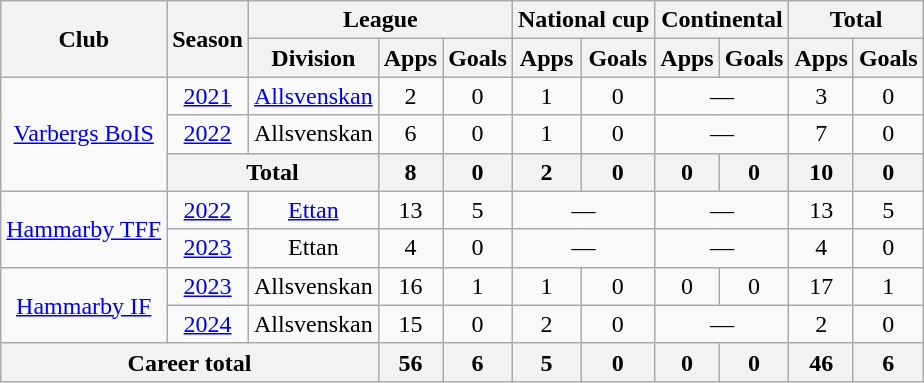<table class="wikitable" style="text-align:center">
<tr>
<th rowspan="2">Club</th>
<th rowspan="2">Season</th>
<th colspan="3">League</th>
<th colspan="2">National cup</th>
<th colspan="2">Continental</th>
<th colspan="2">Total</th>
</tr>
<tr>
<th>Division</th>
<th>Apps</th>
<th>Goals</th>
<th>Apps</th>
<th>Goals</th>
<th>Apps</th>
<th>Goals</th>
<th>Apps</th>
<th>Goals</th>
</tr>
<tr>
<td rowspan="3"><a href='#'>Varbergs BoIS</a></td>
<td><a href='#'>2021</a></td>
<td><a href='#'>Allsvenskan</a></td>
<td>2</td>
<td>0</td>
<td>1</td>
<td>0</td>
<td colspan="2">—</td>
<td>3</td>
<td>0</td>
</tr>
<tr>
<td><a href='#'>2022</a></td>
<td>Allsvenskan</td>
<td>6</td>
<td>0</td>
<td>1</td>
<td>0</td>
<td colspan="2">—</td>
<td>7</td>
<td>0</td>
</tr>
<tr>
<th colspan="2">Total</th>
<th>8</th>
<th>0</th>
<th>2</th>
<th>0</th>
<th>0</th>
<th>0</th>
<th>10</th>
<th>0</th>
</tr>
<tr>
<td rowspan=2><a href='#'>Hammarby TFF</a></td>
<td><a href='#'>2022</a></td>
<td><a href='#'>Ettan</a></td>
<td>13</td>
<td>5</td>
<td colspan="2">—</td>
<td colspan="2">—</td>
<td>13</td>
<td>5</td>
</tr>
<tr>
<td><a href='#'>2023</a></td>
<td>Ettan</td>
<td>4</td>
<td>0</td>
<td colspan="2">—</td>
<td colspan="2">—</td>
<td>4</td>
<td>0</td>
</tr>
<tr>
<td rowspan=2><a href='#'>Hammarby IF</a></td>
<td><a href='#'>2023</a></td>
<td>Allsvenskan</td>
<td>16</td>
<td>1</td>
<td>1</td>
<td>0</td>
<td>0</td>
<td>0</td>
<td>17</td>
<td>1</td>
</tr>
<tr>
<td><a href='#'>2024</a></td>
<td>Allsvenskan</td>
<td>15</td>
<td>0</td>
<td>2</td>
<td>0</td>
<td colspan="2">—</td>
<td>2</td>
<td>0</td>
</tr>
<tr>
<th colspan="3">Career total</th>
<th>56</th>
<th>6</th>
<th>5</th>
<th>0</th>
<th>0</th>
<th>0</th>
<th>46</th>
<th>6</th>
</tr>
</table>
